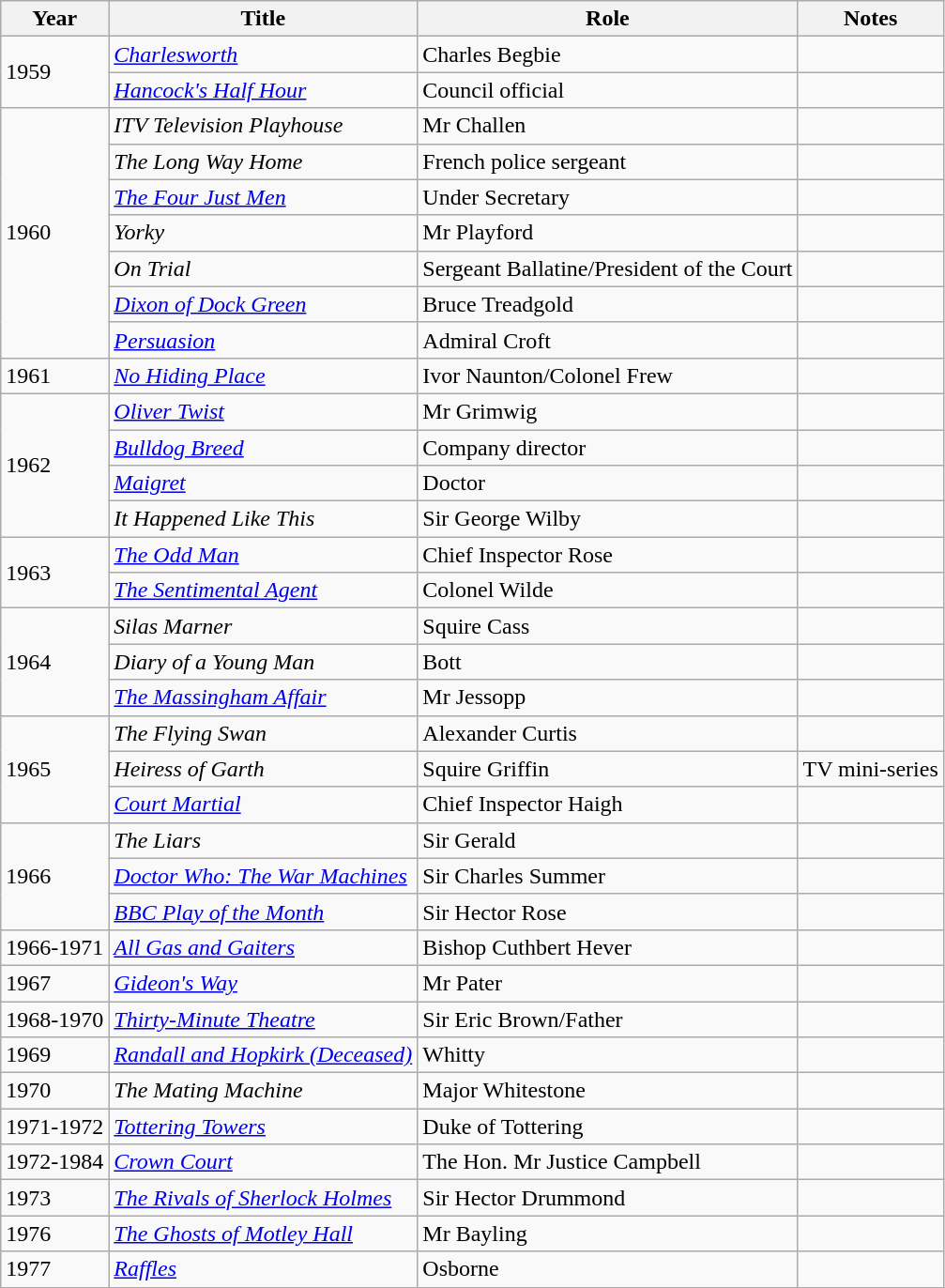<table class="wikitable sortable">
<tr>
<th>Year</th>
<th>Title</th>
<th>Role</th>
<th>Notes</th>
</tr>
<tr>
<td rowspan="2">1959</td>
<td><em><a href='#'>Charlesworth</a></em></td>
<td>Charles Begbie</td>
<td></td>
</tr>
<tr>
<td><em><a href='#'>Hancock's Half Hour</a></em></td>
<td>Council official</td>
<td></td>
</tr>
<tr>
<td rowspan="7">1960</td>
<td><em>ITV Television Playhouse</em></td>
<td>Mr Challen</td>
<td></td>
</tr>
<tr>
<td><em>The Long Way Home</em></td>
<td>French police sergeant</td>
<td></td>
</tr>
<tr>
<td><em><a href='#'>The Four Just Men</a></em></td>
<td>Under Secretary</td>
<td></td>
</tr>
<tr>
<td><em>Yorky</em></td>
<td>Mr Playford</td>
<td></td>
</tr>
<tr>
<td><em>On Trial</em></td>
<td>Sergeant Ballatine/President of the Court</td>
<td></td>
</tr>
<tr>
<td><em><a href='#'>Dixon of Dock Green</a></em></td>
<td>Bruce Treadgold</td>
<td></td>
</tr>
<tr>
<td><em><a href='#'>Persuasion</a></em></td>
<td>Admiral Croft</td>
<td></td>
</tr>
<tr>
<td>1961</td>
<td><em><a href='#'>No Hiding Place</a></em></td>
<td>Ivor Naunton/Colonel Frew</td>
<td></td>
</tr>
<tr>
<td rowspan="4">1962</td>
<td><em><a href='#'>Oliver Twist</a></em></td>
<td>Mr Grimwig</td>
<td></td>
</tr>
<tr>
<td><em><a href='#'>Bulldog Breed</a></em></td>
<td>Company director</td>
<td></td>
</tr>
<tr>
<td><em><a href='#'>Maigret</a></em></td>
<td>Doctor</td>
<td></td>
</tr>
<tr>
<td><em>It Happened Like This</em></td>
<td>Sir George Wilby</td>
<td></td>
</tr>
<tr>
<td rowspan="2">1963</td>
<td><em><a href='#'>The Odd Man</a></em></td>
<td>Chief Inspector Rose</td>
<td></td>
</tr>
<tr>
<td><em><a href='#'>The Sentimental Agent</a></em></td>
<td>Colonel Wilde</td>
<td></td>
</tr>
<tr>
<td rowspan="3">1964</td>
<td><em>Silas Marner</em></td>
<td>Squire Cass</td>
<td></td>
</tr>
<tr>
<td><em>Diary of a Young Man</em></td>
<td>Bott</td>
<td></td>
</tr>
<tr>
<td><em><a href='#'>The Massingham Affair</a></em></td>
<td>Mr Jessopp</td>
<td></td>
</tr>
<tr>
<td rowspan="3">1965</td>
<td><em>The Flying Swan</em></td>
<td>Alexander Curtis</td>
<td></td>
</tr>
<tr>
<td><em>Heiress of Garth</em></td>
<td>Squire Griffin</td>
<td>TV mini-series</td>
</tr>
<tr>
<td><em><a href='#'>Court Martial</a></em></td>
<td>Chief Inspector Haigh</td>
<td></td>
</tr>
<tr>
<td rowspan="3">1966</td>
<td><em>The Liars</em></td>
<td>Sir Gerald</td>
<td></td>
</tr>
<tr>
<td><em><a href='#'>Doctor Who: The War Machines</a></em></td>
<td>Sir Charles Summer</td>
<td></td>
</tr>
<tr>
<td><em><a href='#'>BBC Play of the Month</a></em></td>
<td>Sir Hector Rose</td>
<td></td>
</tr>
<tr>
<td>1966-1971</td>
<td><em><a href='#'>All Gas and Gaiters</a></em></td>
<td>Bishop Cuthbert Hever</td>
<td></td>
</tr>
<tr>
<td>1967</td>
<td><em><a href='#'>Gideon's Way</a></em></td>
<td>Mr Pater</td>
<td></td>
</tr>
<tr>
<td>1968-1970</td>
<td><em><a href='#'>Thirty-Minute Theatre</a></em></td>
<td>Sir Eric Brown/Father</td>
<td></td>
</tr>
<tr>
<td>1969</td>
<td><em><a href='#'>Randall and Hopkirk (Deceased)</a></em></td>
<td>Whitty</td>
<td></td>
</tr>
<tr>
<td>1970</td>
<td><em>The Mating Machine</em></td>
<td>Major Whitestone</td>
<td></td>
</tr>
<tr>
<td>1971-1972</td>
<td><em><a href='#'>Tottering Towers</a></em></td>
<td>Duke of Tottering</td>
<td></td>
</tr>
<tr>
<td>1972-1984</td>
<td><em><a href='#'>Crown Court</a></em></td>
<td>The Hon. Mr Justice Campbell</td>
<td></td>
</tr>
<tr>
<td>1973</td>
<td><em><a href='#'>The Rivals of Sherlock Holmes</a></em></td>
<td>Sir Hector Drummond</td>
<td></td>
</tr>
<tr>
<td>1976</td>
<td><em><a href='#'>The Ghosts of Motley Hall</a></em></td>
<td>Mr Bayling</td>
<td></td>
</tr>
<tr>
<td>1977</td>
<td><em><a href='#'>Raffles</a></em></td>
<td>Osborne</td>
</tr>
</table>
